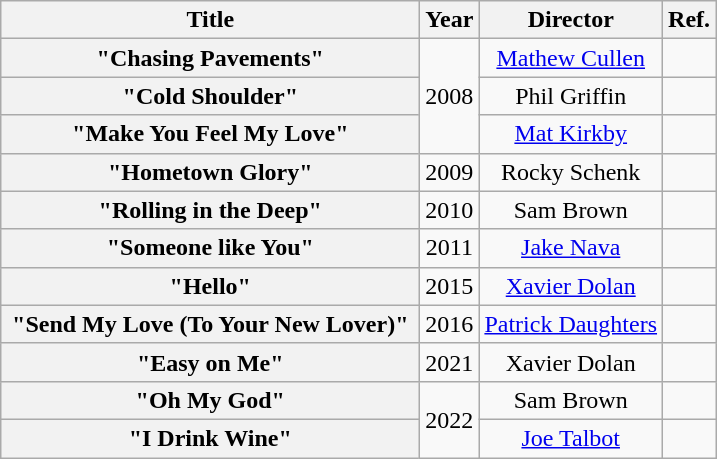<table class="wikitable plainrowheaders" style="text-align:center;">
<tr>
<th scope="col" style="width:17em;">Title</th>
<th scope="col" style="width:1em;">Year</th>
<th scope="col">Director</th>
<th scope="col">Ref.</th>
</tr>
<tr>
<th scope="row">"Chasing Pavements"</th>
<td rowspan="3">2008</td>
<td><a href='#'>Mathew Cullen</a></td>
<td></td>
</tr>
<tr>
<th scope="row">"Cold Shoulder"</th>
<td>Phil Griffin</td>
<td></td>
</tr>
<tr>
<th scope="row">"Make You Feel My Love"</th>
<td><a href='#'>Mat Kirkby</a></td>
<td></td>
</tr>
<tr>
<th scope="row">"Hometown Glory"</th>
<td>2009</td>
<td>Rocky Schenk</td>
<td></td>
</tr>
<tr>
<th scope="row">"Rolling in the Deep"</th>
<td>2010</td>
<td>Sam Brown</td>
<td></td>
</tr>
<tr>
<th scope="row">"Someone like You"</th>
<td>2011</td>
<td><a href='#'>Jake Nava</a></td>
<td></td>
</tr>
<tr>
<th scope="row">"Hello"</th>
<td>2015</td>
<td><a href='#'>Xavier Dolan</a></td>
<td></td>
</tr>
<tr>
<th scope="row">"Send My Love (To Your New Lover)"</th>
<td>2016</td>
<td><a href='#'>Patrick Daughters</a></td>
<td></td>
</tr>
<tr>
<th scope="row">"Easy on Me"</th>
<td>2021</td>
<td>Xavier Dolan</td>
<td></td>
</tr>
<tr>
<th scope="row">"Oh My God"</th>
<td rowspan="2">2022</td>
<td>Sam Brown</td>
<td></td>
</tr>
<tr>
<th scope="row">"I Drink Wine"</th>
<td><a href='#'>Joe Talbot</a></td>
<td></td>
</tr>
</table>
